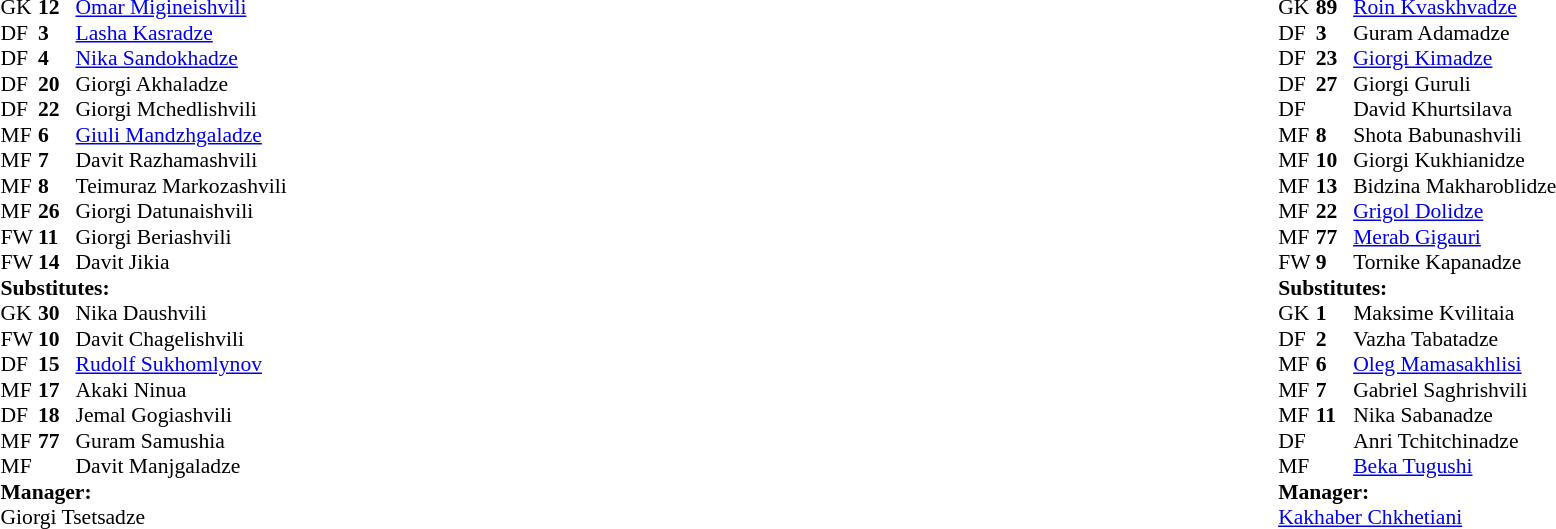<table width="100%">
<tr>
<td valign="top" width="50%"><br><table style="font-size: 90%" cellspacing="0" cellpadding="0">
<tr>
<td colspan=4></td>
</tr>
<tr>
<th width="25"></th>
<th width="25"></th>
</tr>
<tr>
<td>GK</td>
<td><strong>12</strong></td>
<td> <a href='#'>Omar Migineishvili</a></td>
</tr>
<tr>
<td>DF</td>
<td><strong>3 </strong></td>
<td> <a href='#'>Lasha Kasradze</a></td>
</tr>
<tr>
<td>DF</td>
<td><strong>4 </strong></td>
<td> <a href='#'>Nika Sandokhadze</a></td>
</tr>
<tr>
<td>DF</td>
<td><strong>20</strong></td>
<td> Giorgi Akhaladze</td>
<td></td>
<td></td>
</tr>
<tr>
<td>DF</td>
<td><strong>22</strong></td>
<td> Giorgi Mchedlishvili</td>
</tr>
<tr>
<td>MF</td>
<td><strong>6 </strong></td>
<td> <a href='#'>Giuli Mandzhgaladze</a></td>
</tr>
<tr>
<td>MF</td>
<td><strong>7 </strong></td>
<td> Davit Razhamashvili</td>
</tr>
<tr>
<td>MF</td>
<td><strong>8 </strong></td>
<td> Teimuraz Markozashvili</td>
</tr>
<tr>
<td>MF</td>
<td><strong>26</strong></td>
<td> Giorgi Datunaishvili</td>
<td></td>
</tr>
<tr>
<td>FW</td>
<td><strong>11</strong></td>
<td> Giorgi Beriashvili</td>
</tr>
<tr>
<td>FW</td>
<td><strong>14</strong></td>
<td> Davit Jikia</td>
</tr>
<tr>
<td colspan=3><strong>Substitutes:</strong></td>
</tr>
<tr>
<td>GK</td>
<td><strong>30</strong></td>
<td> Nika Daushvili</td>
</tr>
<tr>
<td>FW</td>
<td><strong>10</strong></td>
<td> Davit Chagelishvili</td>
</tr>
<tr>
<td>DF</td>
<td><strong>15</strong></td>
<td> <a href='#'>Rudolf Sukhomlynov</a></td>
<td></td>
<td></td>
</tr>
<tr>
<td>MF</td>
<td><strong>17</strong></td>
<td> Akaki Ninua</td>
</tr>
<tr>
<td>DF</td>
<td><strong>18</strong></td>
<td> Jemal Gogiashvili</td>
<td></td>
<td></td>
</tr>
<tr>
<td>MF</td>
<td><strong>77</strong></td>
<td> Guram Samushia</td>
<td></td>
<td></td>
</tr>
<tr>
<td>MF</td>
<td><strong>  </strong></td>
<td> Davit Manjgaladze</td>
</tr>
<tr>
<td colspan=3><strong>Manager:</strong></td>
</tr>
<tr>
<td colspan=3> Giorgi Tsetsadze</td>
</tr>
</table>
</td>
<td valign="top" width="50%"><br><table style="font-size: 90%" cellspacing="0" cellpadding="0" align="center">
<tr>
<td colspan=4></td>
</tr>
<tr>
<th width=25></th>
<th width=25></th>
</tr>
<tr>
<td>GK</td>
<td><strong>89</strong></td>
<td> <a href='#'>Roin Kvaskhvadze</a></td>
</tr>
<tr>
<td>DF</td>
<td><strong>3 </strong></td>
<td> Guram Adamadze</td>
</tr>
<tr>
<td>DF</td>
<td><strong>23</strong></td>
<td> <a href='#'>Giorgi Kimadze</a></td>
</tr>
<tr>
<td>DF</td>
<td><strong>27</strong></td>
<td> Giorgi Guruli</td>
<td></td>
</tr>
<tr>
<td>DF</td>
<td><strong>  </strong></td>
<td> David Khurtsilava</td>
</tr>
<tr>
<td>MF</td>
<td><strong>8 </strong></td>
<td> Shota Babunashvili</td>
<td></td>
<td></td>
</tr>
<tr>
<td>MF</td>
<td><strong>10</strong></td>
<td> Giorgi Kukhianidze</td>
</tr>
<tr>
<td>MF</td>
<td><strong>13</strong></td>
<td> Bidzina Makharoblidze</td>
<td></td>
<td></td>
</tr>
<tr>
<td>MF</td>
<td><strong>22</strong></td>
<td> <a href='#'>Grigol Dolidze</a></td>
</tr>
<tr>
<td>MF</td>
<td><strong>77</strong></td>
<td> <a href='#'>Merab Gigauri</a></td>
<td></td>
<td></td>
</tr>
<tr>
<td>FW</td>
<td><strong>9 </strong></td>
<td> Tornike Kapanadze</td>
</tr>
<tr>
<td colspan=3><strong>Substitutes:</strong></td>
</tr>
<tr>
<td>GK</td>
<td><strong>1 </strong></td>
<td> Maksime Kvilitaia</td>
</tr>
<tr>
<td>DF</td>
<td><strong>2 </strong></td>
<td> Vazha Tabatadze</td>
</tr>
<tr>
<td>MF</td>
<td><strong>6 </strong></td>
<td> <a href='#'>Oleg Mamasakhlisi</a></td>
<td></td>
<td></td>
</tr>
<tr>
<td>MF</td>
<td><strong>7 </strong></td>
<td> Gabriel Saghrishvili</td>
</tr>
<tr>
<td>MF</td>
<td><strong>11</strong></td>
<td> Nika Sabanadze</td>
<td></td>
<td></td>
</tr>
<tr>
<td>DF</td>
<td><strong>  </strong></td>
<td> Anri Tchitchinadze</td>
</tr>
<tr>
<td>MF</td>
<td><strong>  </strong></td>
<td> <a href='#'>Beka Tugushi</a></td>
<td></td>
<td></td>
</tr>
<tr>
<td colspan=3><strong>Manager:</strong></td>
</tr>
<tr>
<td colspan=3> <a href='#'>Kakhaber Chkhetiani</a></td>
</tr>
</table>
</td>
</tr>
</table>
